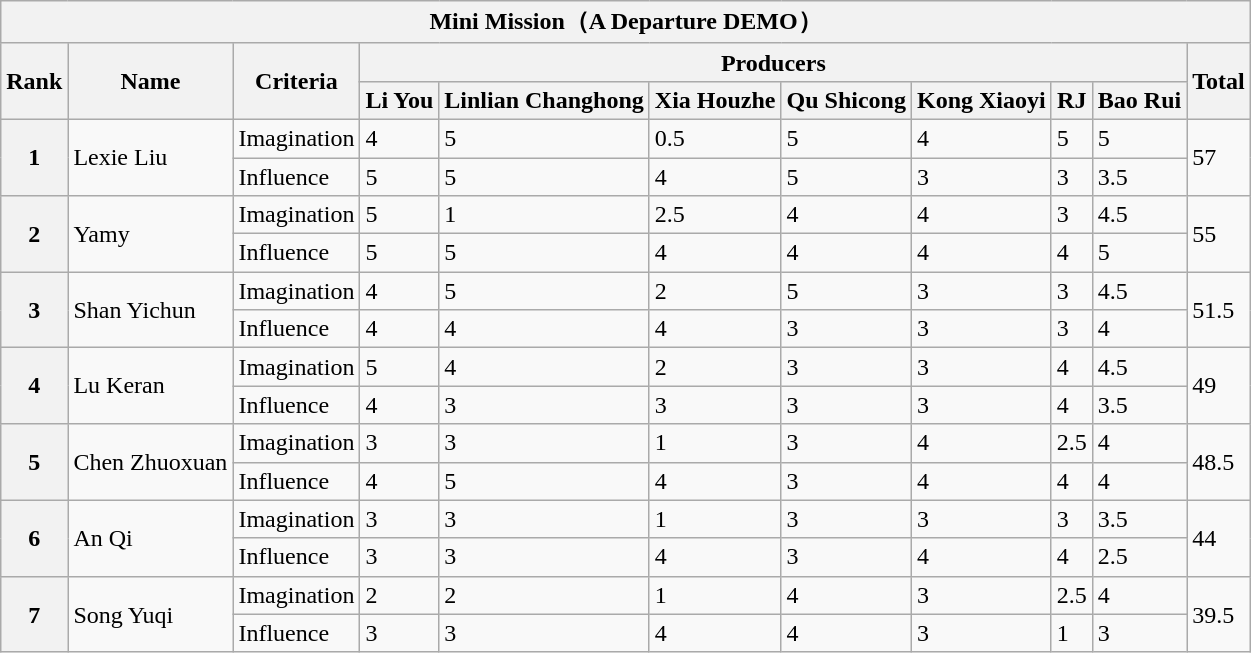<table class="wikitable sortable">
<tr>
<th colspan="11">Mini Mission（A Departure DEMO）</th>
</tr>
<tr>
<th rowspan="2">Rank</th>
<th rowspan="2" class=unsortable>Name</th>
<th rowspan="2">Criteria</th>
<th colspan="7" class=unsortable>Producers</th>
<th rowspan="2">Total</th>
</tr>
<tr>
<th>Li You</th>
<th>Linlian Changhong</th>
<th>Xia Houzhe</th>
<th>Qu Shicong</th>
<th>Kong Xiaoyi</th>
<th>RJ</th>
<th>Bao Rui</th>
</tr>
<tr>
<th rowspan="2">1</th>
<td rowspan="2">Lexie Liu</td>
<td>Imagination</td>
<td>4</td>
<td>5</td>
<td>0.5</td>
<td>5</td>
<td>4</td>
<td>5</td>
<td>5</td>
<td rowspan="2">57</td>
</tr>
<tr>
<td>Influence</td>
<td>5</td>
<td>5</td>
<td>4</td>
<td>5</td>
<td>3</td>
<td>3</td>
<td>3.5</td>
</tr>
<tr>
<th rowspan="2">2</th>
<td rowspan="2">Yamy</td>
<td>Imagination</td>
<td>5</td>
<td>1</td>
<td>2.5</td>
<td>4</td>
<td>4</td>
<td>3</td>
<td>4.5</td>
<td rowspan="2">55</td>
</tr>
<tr>
<td>Influence</td>
<td>5</td>
<td>5</td>
<td>4</td>
<td>4</td>
<td>4</td>
<td>4</td>
<td>5</td>
</tr>
<tr>
<th rowspan="2">3</th>
<td rowspan="2">Shan Yichun</td>
<td>Imagination</td>
<td>4</td>
<td>5</td>
<td>2</td>
<td>5</td>
<td>3</td>
<td>3</td>
<td>4.5</td>
<td rowspan="2">51.5</td>
</tr>
<tr>
<td>Influence</td>
<td>4</td>
<td>4</td>
<td>4</td>
<td>3</td>
<td>3</td>
<td>3</td>
<td>4</td>
</tr>
<tr>
<th rowspan="2">4</th>
<td rowspan="2">Lu Keran</td>
<td>Imagination</td>
<td>5</td>
<td>4</td>
<td>2</td>
<td>3</td>
<td>3</td>
<td>4</td>
<td>4.5</td>
<td rowspan="2">49</td>
</tr>
<tr>
<td>Influence</td>
<td>4</td>
<td>3</td>
<td>3</td>
<td>3</td>
<td>3</td>
<td>4</td>
<td>3.5</td>
</tr>
<tr>
<th rowspan="2">5</th>
<td rowspan="2">Chen Zhuoxuan</td>
<td>Imagination</td>
<td>3</td>
<td>3</td>
<td>1</td>
<td>3</td>
<td>4</td>
<td>2.5</td>
<td>4</td>
<td rowspan="2">48.5</td>
</tr>
<tr>
<td>Influence</td>
<td>4</td>
<td>5</td>
<td>4</td>
<td>3</td>
<td>4</td>
<td>4</td>
<td>4</td>
</tr>
<tr>
<th rowspan="2">6</th>
<td rowspan="2">An Qi</td>
<td>Imagination</td>
<td>3</td>
<td>3</td>
<td>1</td>
<td>3</td>
<td>3</td>
<td>3</td>
<td>3.5</td>
<td rowspan="2">44</td>
</tr>
<tr>
<td>Influence</td>
<td>3</td>
<td>3</td>
<td>4</td>
<td>3</td>
<td>4</td>
<td>4</td>
<td>2.5</td>
</tr>
<tr>
<th rowspan="2">7</th>
<td rowspan="2">Song Yuqi</td>
<td>Imagination</td>
<td>2</td>
<td>2</td>
<td>1</td>
<td>4</td>
<td>3</td>
<td>2.5</td>
<td>4</td>
<td rowspan="2">39.5</td>
</tr>
<tr>
<td>Influence</td>
<td>3</td>
<td>3</td>
<td>4</td>
<td>4</td>
<td>3</td>
<td>1</td>
<td>3</td>
</tr>
</table>
